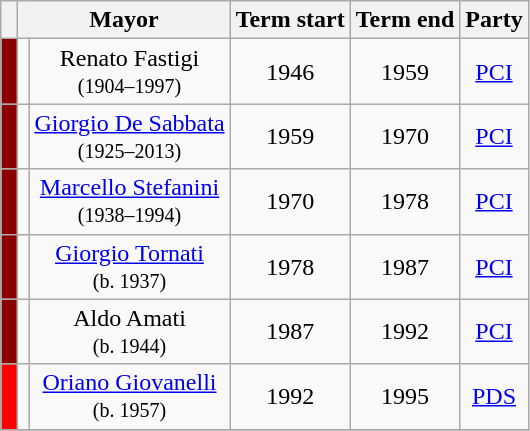<table class="wikitable" style="text-align: center;">
<tr>
<th class=unsortable> </th>
<th colspan=2>Mayor</th>
<th>Term start</th>
<th>Term end</th>
<th>Party</th>
</tr>
<tr>
<th style="background:#8B0000;"></th>
<td></td>
<td>Renato Fastigi<br><small>(1904–1997)</small></td>
<td align=center>1946</td>
<td align=center>1959</td>
<td><a href='#'>PCI</a></td>
</tr>
<tr>
<th style="background:#8B0000;"></th>
<td></td>
<td><a href='#'>Giorgio De Sabbata</a><br><small>(1925–2013)</small></td>
<td align=center>1959</td>
<td align=center>1970</td>
<td><a href='#'>PCI</a></td>
</tr>
<tr>
<th style="background:#8B0000;"></th>
<td></td>
<td><a href='#'>Marcello Stefanini</a><br><small>(1938–1994)</small></td>
<td align=center>1970</td>
<td align=center>1978</td>
<td><a href='#'>PCI</a></td>
</tr>
<tr>
<th style="background:#8B0000;"></th>
<td></td>
<td><a href='#'>Giorgio Tornati</a><br><small>(b. 1937)</small></td>
<td align=center>1978</td>
<td align=center>1987</td>
<td><a href='#'>PCI</a></td>
</tr>
<tr>
<th style="background:#8B0000;"></th>
<td></td>
<td>Aldo Amati<br><small>(b. 1944)</small></td>
<td align=center>1987</td>
<td align=center>1992</td>
<td><a href='#'>PCI</a></td>
</tr>
<tr>
<th style="background:#FF0000;"></th>
<td></td>
<td><a href='#'>Oriano Giovanelli</a><br><small>(b. 1957)</small></td>
<td align=center>1992</td>
<td align=center>1995</td>
<td><a href='#'>PDS</a></td>
</tr>
<tr>
</tr>
</table>
